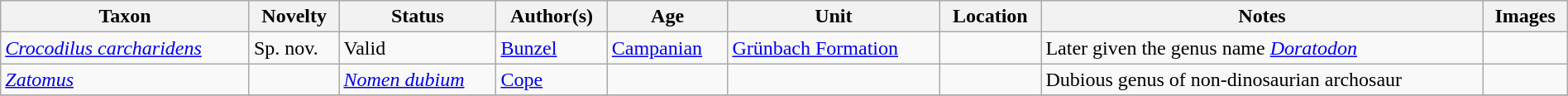<table class="wikitable sortable" align="center" width="100%">
<tr>
<th>Taxon</th>
<th>Novelty</th>
<th>Status</th>
<th>Author(s)</th>
<th>Age</th>
<th>Unit</th>
<th>Location</th>
<th>Notes</th>
<th>Images</th>
</tr>
<tr>
<td><em><a href='#'>Crocodilus carcharidens</a></em></td>
<td>Sp. nov.</td>
<td>Valid</td>
<td><a href='#'>Bunzel</a></td>
<td><a href='#'>Campanian</a></td>
<td><a href='#'>Grünbach Formation</a></td>
<td></td>
<td>Later given the genus name <em><a href='#'>Doratodon</a></em></td>
<td></td>
</tr>
<tr>
<td><em><a href='#'>Zatomus</a></em></td>
<td></td>
<td><em><a href='#'>Nomen dubium</a></em></td>
<td><a href='#'>Cope</a></td>
<td></td>
<td></td>
<td></td>
<td>Dubious genus of non-dinosaurian archosaur</td>
<td></td>
</tr>
<tr>
</tr>
</table>
